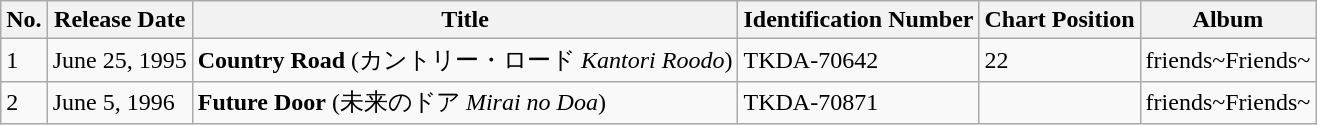<table class="wikitable">
<tr>
<th>No.</th>
<th>Release Date</th>
<th>Title</th>
<th>Identification Number</th>
<th>Chart Position</th>
<th>Album</th>
</tr>
<tr>
<td>1</td>
<td>June 25, 1995</td>
<td><strong>Country Road</strong> (カントリー・ロード <em>Kantori Roodo</em>)</td>
<td>TKDA-70642</td>
<td>22</td>
<td>friends~Friends~</td>
</tr>
<tr>
<td>2</td>
<td>June 5, 1996</td>
<td><strong>Future Door</strong> (未来のドア <em>Mirai no Doa</em>)</td>
<td>TKDA-70871</td>
<td></td>
<td>friends~Friends~</td>
</tr>
</table>
